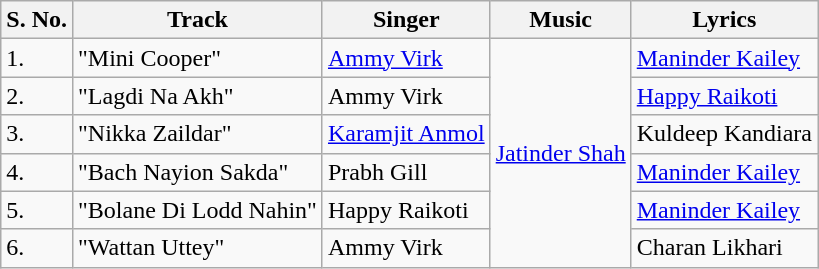<table class="wikitable">
<tr>
<th>S. No.</th>
<th>Track</th>
<th>Singer</th>
<th>Music</th>
<th>Lyrics</th>
</tr>
<tr>
<td>1.</td>
<td>"Mini Cooper"</td>
<td><a href='#'>Ammy Virk</a></td>
<td rowspan="6"><a href='#'>Jatinder Shah</a></td>
<td><a href='#'>Maninder Kailey</a></td>
</tr>
<tr>
<td>2.</td>
<td>"Lagdi Na Akh"</td>
<td>Ammy Virk</td>
<td><a href='#'>Happy Raikoti</a></td>
</tr>
<tr>
<td>3.</td>
<td>"Nikka Zaildar"</td>
<td><a href='#'>Karamjit Anmol</a></td>
<td>Kuldeep Kandiara</td>
</tr>
<tr>
<td>4.</td>
<td>"Bach Nayion Sakda"</td>
<td>Prabh Gill</td>
<td><a href='#'>Maninder Kailey</a></td>
</tr>
<tr>
<td>5.</td>
<td>"Bolane Di Lodd Nahin"</td>
<td>Happy Raikoti</td>
<td><a href='#'>Maninder Kailey</a></td>
</tr>
<tr>
<td>6.</td>
<td>"Wattan Uttey"</td>
<td>Ammy Virk</td>
<td>Charan Likhari</td>
</tr>
</table>
